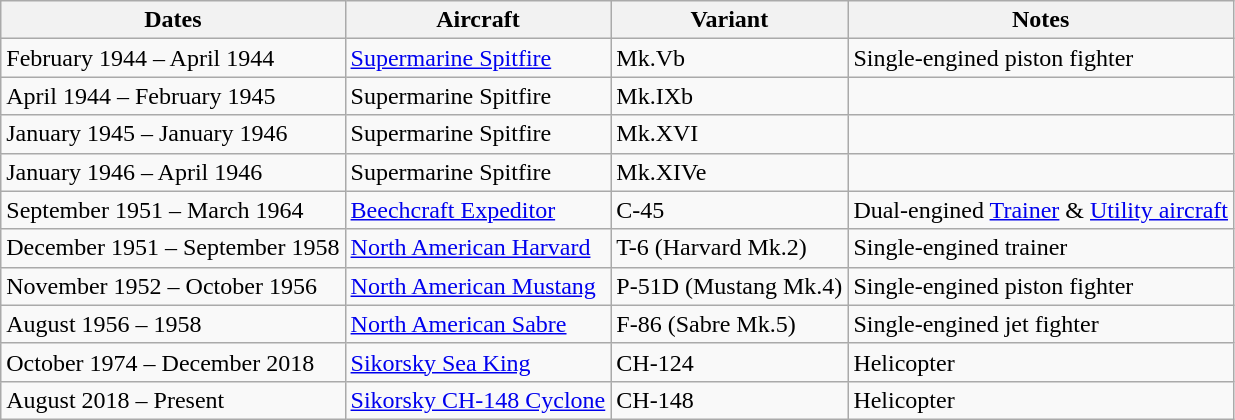<table class="wikitable">
<tr>
<th>Dates</th>
<th>Aircraft</th>
<th>Variant</th>
<th>Notes</th>
</tr>
<tr>
<td>February 1944 – April 1944</td>
<td><a href='#'>Supermarine Spitfire</a></td>
<td>Mk.Vb</td>
<td>Single-engined piston fighter</td>
</tr>
<tr>
<td>April 1944 – February 1945</td>
<td>Supermarine Spitfire</td>
<td>Mk.IXb</td>
<td></td>
</tr>
<tr>
<td>January 1945 – January 1946</td>
<td>Supermarine Spitfire</td>
<td>Mk.XVI</td>
<td></td>
</tr>
<tr>
<td>January 1946 – April 1946</td>
<td>Supermarine Spitfire</td>
<td>Mk.XIVe</td>
<td></td>
</tr>
<tr>
<td>September 1951 – March 1964</td>
<td><a href='#'>Beechcraft Expeditor</a></td>
<td>C-45</td>
<td>Dual-engined <a href='#'>Trainer</a> & <a href='#'>Utility aircraft</a></td>
</tr>
<tr>
<td>December 1951 – September 1958</td>
<td><a href='#'>North American Harvard</a></td>
<td>T-6 (Harvard Mk.2)</td>
<td>Single-engined trainer</td>
</tr>
<tr>
<td>November 1952 – October 1956</td>
<td><a href='#'>North American Mustang</a></td>
<td>P-51D (Mustang Mk.4)</td>
<td>Single-engined piston fighter</td>
</tr>
<tr>
<td>August 1956 – 1958</td>
<td><a href='#'>North American Sabre</a></td>
<td>F-86 (Sabre Mk.5)</td>
<td>Single-engined jet fighter</td>
</tr>
<tr>
<td>October 1974 – December 2018</td>
<td><a href='#'>Sikorsky Sea King</a></td>
<td>CH-124</td>
<td>Helicopter</td>
</tr>
<tr>
<td>August 2018 – Present</td>
<td><a href='#'>Sikorsky CH-148 Cyclone</a></td>
<td>CH-148</td>
<td>Helicopter</td>
</tr>
</table>
